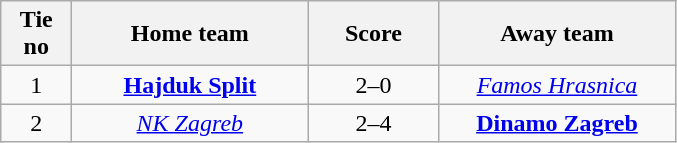<table class="wikitable" style="text-align: center">
<tr>
<th width=40>Tie no</th>
<th width=150>Home team</th>
<th width=80>Score</th>
<th width=150>Away team</th>
</tr>
<tr>
<td>1</td>
<td><strong><a href='#'>Hajduk Split</a></strong></td>
<td>2–0</td>
<td><em><a href='#'>Famos Hrasnica</a></em></td>
</tr>
<tr>
<td>2</td>
<td><em><a href='#'>NK Zagreb</a></em></td>
<td>2–4</td>
<td><strong><a href='#'>Dinamo Zagreb</a></strong></td>
</tr>
</table>
